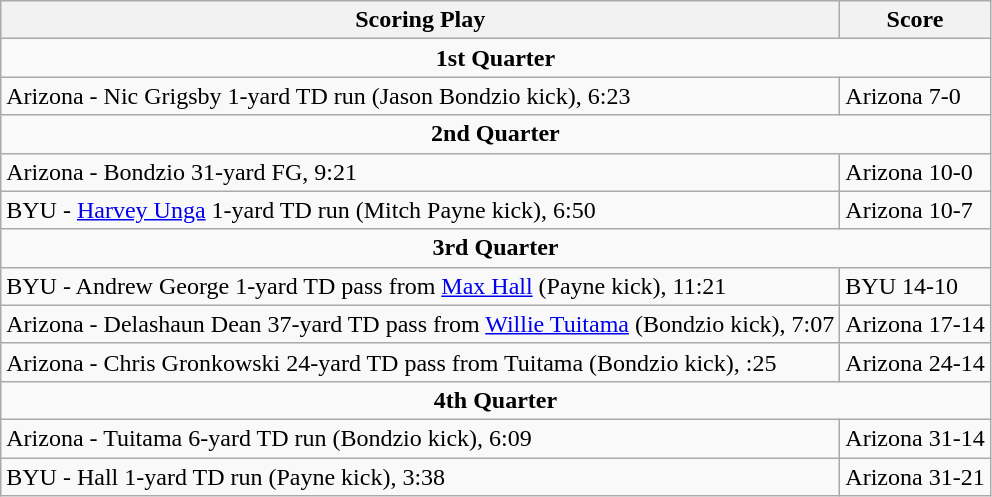<table class="wikitable">
<tr>
<th>Scoring Play</th>
<th>Score</th>
</tr>
<tr>
<td colspan="4" align="center"><strong>1st Quarter</strong></td>
</tr>
<tr>
<td>Arizona - Nic Grigsby 1-yard TD run (Jason Bondzio kick), 6:23</td>
<td>Arizona 7-0</td>
</tr>
<tr>
<td colspan="4" align="center"><strong>2nd Quarter</strong></td>
</tr>
<tr>
<td>Arizona - Bondzio 31-yard FG, 9:21</td>
<td>Arizona 10-0</td>
</tr>
<tr>
<td>BYU - <a href='#'>Harvey Unga</a> 1-yard TD run (Mitch Payne kick), 6:50</td>
<td>Arizona 10-7</td>
</tr>
<tr>
<td colspan="4" align="center"><strong>3rd Quarter</strong></td>
</tr>
<tr>
<td>BYU - Andrew George 1-yard TD pass from <a href='#'>Max Hall</a> (Payne kick), 11:21</td>
<td>BYU 14-10</td>
</tr>
<tr>
<td>Arizona - Delashaun Dean 37-yard TD pass from <a href='#'>Willie Tuitama</a> (Bondzio kick), 7:07</td>
<td>Arizona 17-14</td>
</tr>
<tr>
<td>Arizona - Chris Gronkowski 24-yard TD pass from Tuitama (Bondzio kick), :25</td>
<td>Arizona 24-14</td>
</tr>
<tr>
<td colspan="4" align="center"><strong>4th Quarter</strong></td>
</tr>
<tr>
<td>Arizona - Tuitama 6-yard TD run (Bondzio kick), 6:09</td>
<td>Arizona 31-14</td>
</tr>
<tr>
<td>BYU - Hall 1-yard TD run (Payne kick), 3:38</td>
<td>Arizona 31-21</td>
</tr>
</table>
